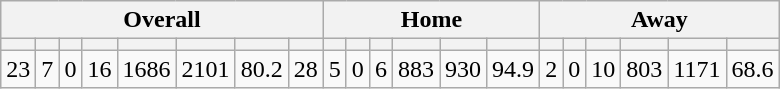<table class="wikitable" style=text-align:center>
<tr>
<th colspan=8>Overall</th>
<th colspan=6>Home</th>
<th colspan=6>Away</th>
</tr>
<tr>
<th></th>
<th></th>
<th></th>
<th></th>
<th></th>
<th></th>
<th></th>
<th></th>
<th></th>
<th></th>
<th></th>
<th></th>
<th></th>
<th></th>
<th></th>
<th></th>
<th></th>
<th></th>
<th></th>
<th></th>
</tr>
<tr>
<td>23</td>
<td>7</td>
<td>0</td>
<td>16</td>
<td>1686</td>
<td>2101</td>
<td>80.2</td>
<td>28</td>
<td>5</td>
<td>0</td>
<td>6</td>
<td>883</td>
<td>930</td>
<td>94.9</td>
<td>2</td>
<td>0</td>
<td>10</td>
<td>803</td>
<td>1171</td>
<td>68.6</td>
</tr>
</table>
